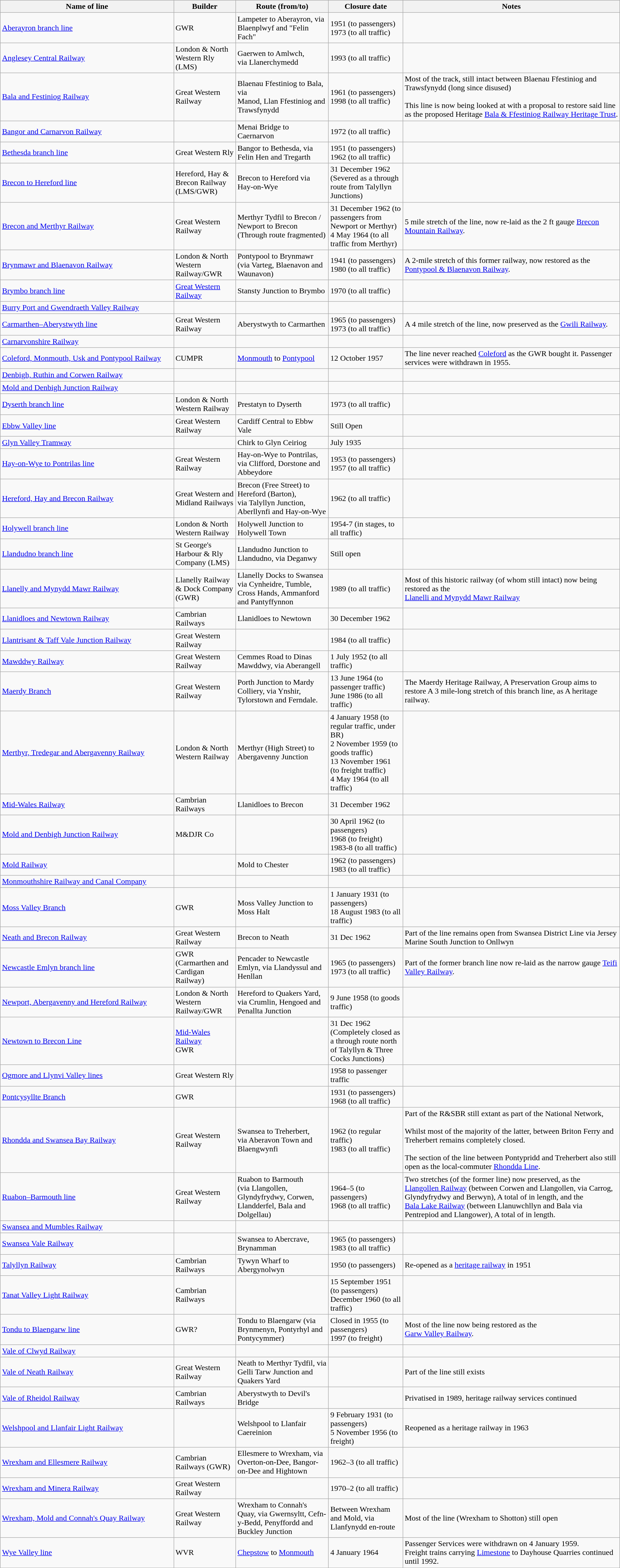<table class="wikitable" width="100%">
<tr>
<th width="28%">Name of line</th>
<th width="10%">Builder</th>
<th width="15%">Route (from/to)</th>
<th width="12%">Closure date</th>
<th width="35%">Notes</th>
</tr>
<tr>
<td><a href='#'>Aberayron branch line</a></td>
<td>GWR</td>
<td>Lampeter to Aberayron, via Blaenplwyf and "Felin Fach"</td>
<td>1951 (to passengers)<br>1973 (to all traffic)</td>
<td></td>
</tr>
<tr>
<td><a href='#'>Anglesey Central Railway</a></td>
<td>London & North Western Rly (LMS)</td>
<td>Gaerwen to Amlwch,<br>via Llanerchymedd</td>
<td>1993 (to all traffic)</td>
<td></td>
</tr>
<tr>
<td><a href='#'>Bala and Festiniog Railway</a></td>
<td>Great Western Railway</td>
<td>Blaenau Ffestiniog to Bala, via<br> Manod, Llan Ffestiniog and Trawsfynydd</td>
<td>1961 (to passengers)<br>1998 (to all traffic)</td>
<td>Most of the track, still intact between Blaenau Ffestiniog and Trawsfynydd (long since disused)<br><br>This line is now being looked at with a proposal to restore said line as the proposed Heritage <a href='#'>Bala & Ffestiniog Railway Heritage Trust</a>.</td>
</tr>
<tr>
<td><a href='#'>Bangor and Carnarvon Railway</a></td>
<td></td>
<td>Menai Bridge to Caernarvon</td>
<td>1972 (to all traffic)</td>
<td></td>
</tr>
<tr>
<td><a href='#'>Bethesda branch line</a></td>
<td>Great Western Rly</td>
<td>Bangor to Bethesda, via<br>Felin Hen and Tregarth</td>
<td>1951 (to passengers)<br>1962 (to all traffic)</td>
<td></td>
</tr>
<tr>
<td><a href='#'>Brecon to Hereford line</a></td>
<td>Hereford, Hay & Brecon Railway<br>(LMS/GWR)</td>
<td>Brecon to Hereford via<br>Hay-on-Wye</td>
<td>31 December 1962 (Severed as a through route from Talyllyn Junctions)</td>
<td></td>
</tr>
<tr>
<td><a href='#'>Brecon and Merthyr Railway</a></td>
<td>Great Western Railway</td>
<td>Merthyr Tydfil to Brecon / Newport to Brecon (Through route fragmented)</td>
<td>31 December 1962 (to passengers from Newport or Merthyr)<br>4 May 1964 (to all traffic from Merthyr)</td>
<td>5 mile stretch of the line, now re-laid as the 2 ft gauge <a href='#'>Brecon Mountain Railway</a>.</td>
</tr>
<tr>
<td><a href='#'>Brynmawr and Blaenavon Railway</a></td>
<td>London & North Western Railway/GWR</td>
<td>Pontypool to Brynmawr (via Varteg, Blaenavon and Waunavon)</td>
<td>1941 (to passengers)<br>1980 (to all traffic)</td>
<td>A 2-mile stretch of this former railway, now restored as the <a href='#'>Pontypool & Blaenavon Railway</a>.</td>
</tr>
<tr>
<td><a href='#'>Brymbo branch line</a></td>
<td><a href='#'>Great Western Railway</a></td>
<td>Stansty Junction to Brymbo</td>
<td>1970 (to all traffic)</td>
<td></td>
</tr>
<tr>
<td><a href='#'>Burry Port and Gwendraeth Valley Railway</a></td>
<td></td>
<td> </td>
<td> </td>
<td> </td>
</tr>
<tr>
<td><a href='#'>Carmarthen–Aberystwyth line</a></td>
<td>Great Western Railway</td>
<td>Aberystwyth to Carmarthen</td>
<td>1965 (to passengers)<br>1973 (to all traffic)</td>
<td>A 4 mile stretch of the line, now preserved as the <a href='#'>Gwili Railway</a>.</td>
</tr>
<tr>
<td><a href='#'>Carnarvonshire Railway</a></td>
<td> </td>
<td> </td>
<td> </td>
<td> </td>
</tr>
<tr>
<td><a href='#'>Coleford, Monmouth, Usk and Pontypool Railway</a></td>
<td>CUMPR</td>
<td><a href='#'>Monmouth</a> to <a href='#'>Pontypool</a></td>
<td>12 October 1957</td>
<td>The line never reached <a href='#'>Coleford</a> as the GWR bought it. Passenger services were withdrawn in 1955.</td>
</tr>
<tr>
<td><a href='#'>Denbigh, Ruthin and Corwen Railway</a></td>
<td> </td>
<td> </td>
<td> </td>
<td> </td>
</tr>
<tr>
<td><a href='#'>Mold and Denbigh Junction Railway</a></td>
<td> </td>
<td> </td>
<td> </td>
<td> </td>
</tr>
<tr>
<td><a href='#'>Dyserth branch line</a></td>
<td>London & North Western Railway</td>
<td>Prestatyn to Dyserth</td>
<td>1973 (to all traffic)</td>
<td></td>
</tr>
<tr>
<td><a href='#'>Ebbw Valley line</a></td>
<td>Great Western Railway</td>
<td>Cardiff Central to Ebbw Vale</td>
<td>Still Open</td>
<td></td>
</tr>
<tr>
<td><a href='#'>Glyn Valley Tramway</a></td>
<td></td>
<td>Chirk to Glyn Ceiriog</td>
<td>July 1935</td>
<td></td>
</tr>
<tr>
<td><a href='#'>Hay-on-Wye to Pontrilas line</a></td>
<td>Great Western Railway</td>
<td>Hay-on-Wye to Pontrilas, via Clifford, Dorstone and Abbeydore</td>
<td>1953 (to passengers)<br>1957 (to all traffic)</td>
<td></td>
</tr>
<tr>
<td><a href='#'>Hereford, Hay and Brecon Railway</a></td>
<td>Great Western and Midland Railways</td>
<td>Brecon (Free Street) to Hereford (Barton),<br>via Talyllyn Junction, Aberllynfi and Hay-on-Wye</td>
<td>1962 (to all traffic)</td>
<td></td>
</tr>
<tr>
<td><a href='#'>Holywell branch line</a></td>
<td>London & North Western Railway</td>
<td>Holywell Junction to Holywell Town</td>
<td>1954-7 (in stages, to all traffic)</td>
<td></td>
</tr>
<tr>
<td><a href='#'>Llandudno branch line</a></td>
<td>St George's Harbour & Rly Company (LMS)</td>
<td>Llandudno Junction to<br>Llandudno, via Deganwy</td>
<td>Still open</td>
<td></td>
</tr>
<tr>
<td><a href='#'>Llanelly and Mynydd Mawr Railway</a></td>
<td>Llanelly Railway & Dock Company (GWR)</td>
<td>Llanelly Docks to Swansea via Cynheidre, Tumble, Cross Hands, Ammanford and Pantyffynnon</td>
<td>1989 (to all traffic)</td>
<td>Most of this historic railway (of whom still intact) now being restored as the<br><a href='#'>Llanelli and Mynydd Mawr Railway</a></td>
</tr>
<tr>
<td><a href='#'>Llanidloes and Newtown Railway</a></td>
<td>Cambrian Railways</td>
<td>Llanidloes to Newtown</td>
<td>30 December 1962</td>
<td></td>
</tr>
<tr>
<td><a href='#'>Llantrisant & Taff Vale Junction Railway</a></td>
<td>Great Western Railway</td>
<td></td>
<td>1984 (to all traffic)</td>
<td></td>
</tr>
<tr>
<td><a href='#'>Mawddwy Railway</a></td>
<td>Great Western Railway</td>
<td>Cemmes Road to Dinas Mawddwy, via Aberangell</td>
<td>1 July 1952 (to all traffic)</td>
<td></td>
</tr>
<tr>
<td><a href='#'>Maerdy Branch</a></td>
<td>Great Western Railway</td>
<td>Porth Junction to Mardy Colliery, via Ynshir, Tylorstown and Ferndale.</td>
<td>13 June 1964 (to passenger traffic)<br>June 1986 (to all traffic)</td>
<td>The Maerdy Heritage Railway, A Preservation Group aims to restore A 3 mile-long stretch of this branch line, as A heritage railway.</td>
</tr>
<tr>
<td><a href='#'>Merthyr, Tredegar and Abergavenny Railway</a></td>
<td>London & North Western Railway</td>
<td>Merthyr (High Street) to Abergavenny Junction</td>
<td>4 January 1958 (to regular traffic, under BR)<br>2 November 1959 (to goods traffic)<br>13 November 1961 (to freight traffic)<br>4 May 1964 (to all traffic)</td>
<td></td>
</tr>
<tr>
<td><a href='#'>Mid-Wales Railway</a></td>
<td>Cambrian Railways</td>
<td>Llanidloes to Brecon</td>
<td>31 December 1962</td>
<td></td>
</tr>
<tr>
<td><a href='#'>Mold and Denbigh Junction Railway</a></td>
<td>M&DJR Co</td>
<td></td>
<td>30 April 1962 (to passengers)<br>1968 (to freight)<br>1983-8 (to all traffic)</td>
<td></td>
</tr>
<tr>
<td><a href='#'>Mold Railway</a></td>
<td></td>
<td>Mold to Chester</td>
<td>1962 (to passengers)<br>1983 (to all traffic)</td>
<td></td>
</tr>
<tr>
<td><a href='#'>Monmouthshire Railway and Canal Company</a></td>
<td></td>
<td></td>
<td></td>
<td></td>
</tr>
<tr>
<td><a href='#'>Moss Valley Branch</a></td>
<td>GWR</td>
<td>Moss Valley Junction to Moss Halt</td>
<td>1 January 1931 (to passengers)<br>18 August 1983 (to all traffic)</td>
<td></td>
</tr>
<tr>
<td><a href='#'>Neath and Brecon Railway</a></td>
<td>Great Western Railway</td>
<td>Brecon to Neath</td>
<td>31 Dec 1962</td>
<td>Part of the line remains open from Swansea District Line via Jersey Marine South Junction to Onllwyn</td>
</tr>
<tr>
<td><a href='#'>Newcastle Emlyn branch line</a></td>
<td>GWR (Carmarthen and Cardigan Railway)</td>
<td>Pencader to Newcastle Emlyn, via Llandyssul and Henllan</td>
<td>1965 (to passengers)<br>1973 (to all traffic)</td>
<td>Part of the former branch line now re-laid as the narrow gauge <a href='#'>Teifi Valley Railway</a>.</td>
</tr>
<tr>
<td><a href='#'>Newport, Abergavenny and Hereford Railway</a></td>
<td>London & North Western Railway/GWR</td>
<td>Hereford to Quakers Yard, via Crumlin, Hengoed and Penallta Junction</td>
<td>9 June 1958 (to goods traffic)</td>
<td></td>
</tr>
<tr>
<td><a href='#'>Newtown to Brecon Line</a></td>
<td><a href='#'>Mid-Wales Railway</a><br>GWR</td>
<td></td>
<td>31 Dec 1962 (Completely closed as a through route north of Talyllyn & Three Cocks Junctions)</td>
<td></td>
</tr>
<tr>
<td><a href='#'>Ogmore and Llynvi Valley lines</a></td>
<td>Great Western Rly</td>
<td></td>
<td>1958 to passenger traffic</td>
<td></td>
</tr>
<tr>
<td><a href='#'>Pontcysyllte Branch</a></td>
<td>GWR</td>
<td></td>
<td>1931 (to passengers)<br>1968 (to all traffic)</td>
<td></td>
</tr>
<tr>
<td><a href='#'>Rhondda and Swansea Bay Railway</a></td>
<td>Great Western Railway</td>
<td>Swansea to Treherbert,<br>via Aberavon Town and Blaengwynfi</td>
<td>1962 (to regular traffic)<br>1983 (to all traffic)</td>
<td>Part of the R&SBR still extant as part of the National Network,<br><br>Whilst most of the majority of the latter, between Briton Ferry and Treherbert remains completely closed.<br><br>The section of the line between Pontypridd and Treherbert also still open as the local-commuter <a href='#'>Rhondda Line</a>.</td>
</tr>
<tr>
<td><a href='#'>Ruabon–Barmouth line</a></td>
<td>Great Western Railway</td>
<td>Ruabon to Barmouth<br>(via Llangollen, Glyndyfrydwy, Corwen, Llandderfel, Bala and Dolgellau)</td>
<td>1964–5 (to passengers)<br>1968 (to all traffic)</td>
<td>Two stretches (of the former line) now preserved, as the<br><a href='#'>Llangollen Railway</a> (between Corwen and Llangollen, via Carrog, Glyndyfrydwy and Berwyn), A total of  in length, and the<br><a href='#'>Bala Lake Railway</a> (between Llanuwchllyn and Bala via Pentrepiod and Llangower), A total of  in length.</td>
</tr>
<tr>
<td><a href='#'>Swansea and Mumbles Railway</a></td>
<td> </td>
<td> </td>
<td> </td>
<td> </td>
</tr>
<tr>
<td><a href='#'>Swansea Vale Railway</a></td>
<td></td>
<td>Swansea to Abercrave, Brynamman</td>
<td>1965 (to passengers)<br>1983 (to all traffic)</td>
<td></td>
</tr>
<tr>
<td><a href='#'>Talyllyn Railway</a></td>
<td>Cambrian Railways</td>
<td>Tywyn Wharf to Abergynolwyn</td>
<td>1950 (to passengers)</td>
<td>Re-opened as a <a href='#'>heritage railway</a> in 1951</td>
</tr>
<tr>
<td><a href='#'>Tanat Valley Light Railway</a></td>
<td>Cambrian Railways</td>
<td></td>
<td>15 September 1951 (to passengers)<br>December 1960 (to all traffic)</td>
<td></td>
</tr>
<tr>
<td><a href='#'>Tondu to Blaengarw line</a></td>
<td>GWR?</td>
<td>Tondu to Blaengarw (via Brynmenyn, Pontyrhyl and Pontycymmer)</td>
<td>Closed in 1955 (to passengers)<br>1997 (to freight)</td>
<td>Most of the line now being restored as the<br><a href='#'>Garw Valley Railway</a>.</td>
</tr>
<tr>
<td><a href='#'>Vale of Clwyd Railway</a></td>
<td> </td>
<td> </td>
<td> </td>
<td> </td>
</tr>
<tr>
<td><a href='#'>Vale of Neath Railway</a></td>
<td>Great Western Railway</td>
<td>Neath to Merthyr Tydfil, via Gelli Tarw Junction and Quakers Yard</td>
<td></td>
<td>Part of the line still exists</td>
</tr>
<tr>
<td><a href='#'>Vale of Rheidol Railway</a></td>
<td>Cambrian Railways</td>
<td>Aberystwyth to Devil's Bridge</td>
<td></td>
<td>Privatised in 1989, heritage railway services continued</td>
</tr>
<tr>
<td><a href='#'>Welshpool and Llanfair Light Railway</a></td>
<td></td>
<td>Welshpool to Llanfair Caereinion</td>
<td>9 February 1931 (to passengers)<br>5 November 1956 (to freight)</td>
<td>Reopened as a heritage railway in 1963</td>
</tr>
<tr>
<td><a href='#'>Wrexham and Ellesmere Railway</a></td>
<td>Cambrian Railways (GWR)</td>
<td>Ellesmere to Wrexham, via Overton-on-Dee, Bangor-on-Dee and Hightown</td>
<td>1962–3 (to all traffic)</td>
<td></td>
</tr>
<tr>
<td><a href='#'>Wrexham and Minera Railway</a></td>
<td>Great Western Railway</td>
<td></td>
<td>1970–2 (to all traffic)</td>
<td></td>
</tr>
<tr>
<td><a href='#'>Wrexham, Mold and Connah's Quay Railway</a></td>
<td>Great Western Railway</td>
<td>Wrexham to Connah's Quay, via Gwernsyltt, Cefn-y-Bedd, Penyffordd and Buckley Junction</td>
<td>Between Wrexham and Mold, via Llanfynydd en-route</td>
<td>Most of the line (Wrexham to Shotton) still open</td>
</tr>
<tr>
<td><a href='#'>Wye Valley line</a></td>
<td>WVR</td>
<td><a href='#'>Chepstow</a> to <a href='#'>Monmouth</a></td>
<td>4 January 1964</td>
<td>Passenger Services were withdrawn on 4 January 1959.<br>Freight trains carrying <a href='#'>Limestone</a> to Dayhouse Quarries continued until 1992.</td>
</tr>
</table>
